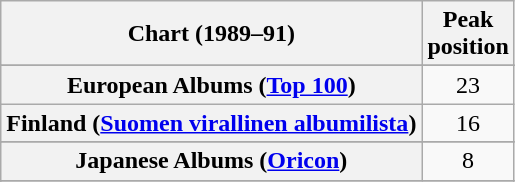<table class="wikitable sortable plainrowheaders">
<tr>
<th>Chart (1989–91)</th>
<th>Peak<br>position</th>
</tr>
<tr>
</tr>
<tr>
</tr>
<tr>
</tr>
<tr>
<th scope="row">European Albums (<a href='#'>Top 100</a>)</th>
<td style="text-align:center;">23</td>
</tr>
<tr>
<th scope="row">Finland (<a href='#'>Suomen virallinen albumilista</a>)</th>
<td style="text-align:center;">16</td>
</tr>
<tr>
</tr>
<tr>
<th scope="row">Japanese Albums (<a href='#'>Oricon</a>)</th>
<td style="text-align:center;">8</td>
</tr>
<tr>
</tr>
<tr>
</tr>
<tr>
</tr>
<tr>
</tr>
<tr>
</tr>
</table>
